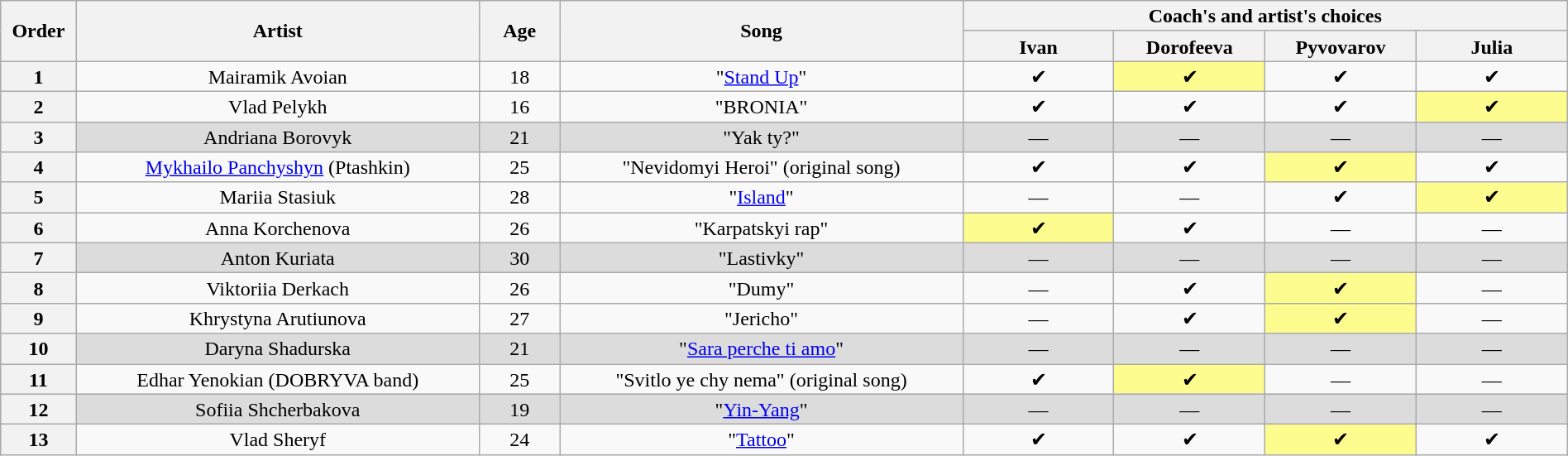<table class="wikitable" style="text-align:center; line-height:17px; width:100%">
<tr>
<th rowspan="2" scope="col" style="width:03%">Order</th>
<th rowspan="2" scope="col" style="width:20%">Artist</th>
<th rowspan="2" scope="col" style="width:04%">Age</th>
<th rowspan="2" scope="col" style="width:20%">Song</th>
<th colspan="4" scope="col" style="width:28%">Coach's and artist's choices</th>
</tr>
<tr>
<th style="width:7.5%">Ivan</th>
<th style="width:7.5%">Dorofeeva</th>
<th style="width:7.5%">Pyvovarov</th>
<th style="width:7.5%">Julia</th>
</tr>
<tr>
<th>1</th>
<td>Mairamik Avoian</td>
<td>18</td>
<td>"<a href='#'>Stand Up</a>"</td>
<td>✔</td>
<td style="background:#fdfc8f">✔</td>
<td>✔</td>
<td>✔</td>
</tr>
<tr>
<th>2</th>
<td>Vlad Pelykh</td>
<td>16</td>
<td>"BRONIA"</td>
<td>✔</td>
<td>✔</td>
<td>✔</td>
<td style="background:#fdfc8f">✔</td>
</tr>
<tr style="background:#dcdcdc">
<th>3</th>
<td>Andriana Borovyk</td>
<td>21</td>
<td>"Yak ty?"</td>
<td>—</td>
<td>—</td>
<td>—</td>
<td>—</td>
</tr>
<tr>
<th>4</th>
<td><a href='#'>Mykhailo Panchyshyn</a> (Ptashkin)</td>
<td>25</td>
<td>"Nevidomyi Heroi" (original song)</td>
<td>✔</td>
<td>✔</td>
<td style="background:#fdfc8f">✔</td>
<td>✔</td>
</tr>
<tr>
<th>5</th>
<td>Mariia Stasiuk</td>
<td>28</td>
<td>"<a href='#'>Island</a>"</td>
<td>—</td>
<td>—</td>
<td>✔</td>
<td style="background:#fdfc8f">✔</td>
</tr>
<tr>
<th>6</th>
<td>Anna Korchenova</td>
<td>26</td>
<td>"Karpatskyi rap"</td>
<td style="background:#fdfc8f">✔</td>
<td>✔</td>
<td>—</td>
<td>—</td>
</tr>
<tr style="background:#dcdcdc">
<th>7</th>
<td>Anton Kuriata</td>
<td>30</td>
<td>"Lastivky"</td>
<td>—</td>
<td>—</td>
<td>—</td>
<td>—</td>
</tr>
<tr>
<th>8</th>
<td>Viktoriia Derkach</td>
<td>26</td>
<td>"Dumy"</td>
<td>—</td>
<td>✔</td>
<td style="background:#fdfc8f">✔</td>
<td>—</td>
</tr>
<tr>
<th>9</th>
<td>Khrystyna Arutiunova</td>
<td>27</td>
<td>"Jericho"</td>
<td>—</td>
<td>✔</td>
<td style="background:#fdfc8f">✔</td>
<td>—</td>
</tr>
<tr style="background:#dcdcdc">
<th>10</th>
<td>Daryna Shadurska</td>
<td>21</td>
<td>"<a href='#'>Sara perche ti amo</a>"</td>
<td>—</td>
<td>—</td>
<td>—</td>
<td>—</td>
</tr>
<tr>
<th>11</th>
<td>Edhar Yenokian (DOBRYVA band)</td>
<td>25</td>
<td>"Svitlo ye chy nema" (original song)</td>
<td>✔</td>
<td style="background:#fdfc8f">✔</td>
<td>—</td>
<td>—</td>
</tr>
<tr style="background:#dcdcdc">
<th>12</th>
<td>Sofiia Shcherbakova</td>
<td>19</td>
<td>"<a href='#'>Yin-Yang</a>"</td>
<td>—</td>
<td>—</td>
<td>—</td>
<td>—</td>
</tr>
<tr>
<th>13</th>
<td>Vlad Sheryf</td>
<td>24</td>
<td>"<a href='#'>Tattoo</a>"</td>
<td>✔</td>
<td>✔</td>
<td style="background:#fdfc8f">✔</td>
<td>✔</td>
</tr>
</table>
